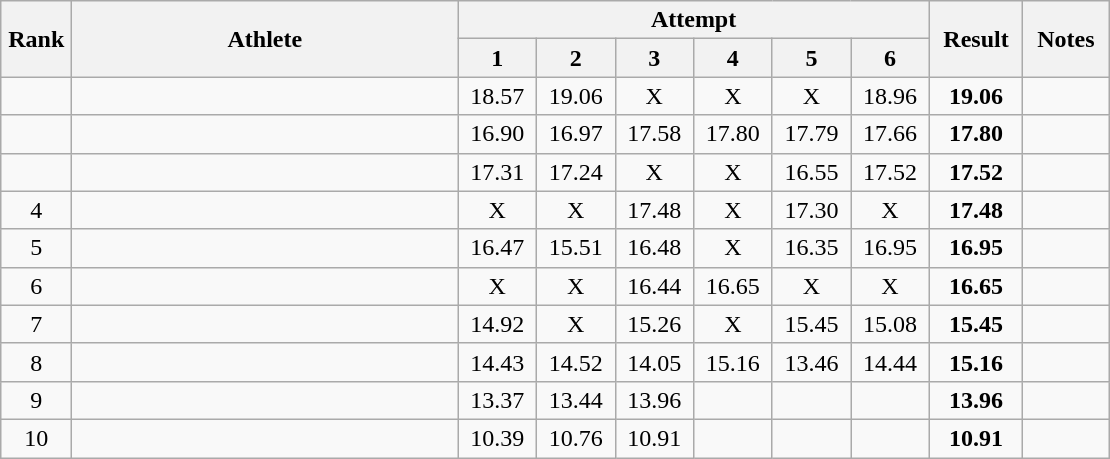<table class="wikitable" style="text-align:center">
<tr>
<th rowspan=2 width=40>Rank</th>
<th rowspan=2 width=250>Athlete</th>
<th colspan=6>Attempt</th>
<th rowspan=2 width=55>Result</th>
<th rowspan=2 width=50>Notes</th>
</tr>
<tr>
<th width=45>1</th>
<th width=45>2</th>
<th width=45>3</th>
<th width=45>4</th>
<th width=45>5</th>
<th width=45>6</th>
</tr>
<tr>
<td></td>
<td align=left></td>
<td>18.57</td>
<td>19.06</td>
<td>X</td>
<td>X</td>
<td>X</td>
<td>18.96</td>
<td><strong>19.06</strong></td>
<td></td>
</tr>
<tr>
<td></td>
<td align=left></td>
<td>16.90</td>
<td>16.97</td>
<td>17.58</td>
<td>17.80</td>
<td>17.79</td>
<td>17.66</td>
<td><strong>17.80</strong></td>
<td></td>
</tr>
<tr>
<td></td>
<td align=left></td>
<td>17.31</td>
<td>17.24</td>
<td>X</td>
<td>X</td>
<td>16.55</td>
<td>17.52</td>
<td><strong>17.52</strong></td>
<td></td>
</tr>
<tr>
<td>4</td>
<td align=left></td>
<td>X</td>
<td>X</td>
<td>17.48</td>
<td>X</td>
<td>17.30</td>
<td>X</td>
<td><strong>17.48</strong></td>
<td></td>
</tr>
<tr>
<td>5</td>
<td align=left></td>
<td>16.47</td>
<td>15.51</td>
<td>16.48</td>
<td>X</td>
<td>16.35</td>
<td>16.95</td>
<td><strong>16.95</strong></td>
<td></td>
</tr>
<tr>
<td>6</td>
<td align=left></td>
<td>X</td>
<td>X</td>
<td>16.44</td>
<td>16.65</td>
<td>X</td>
<td>X</td>
<td><strong>16.65</strong></td>
<td></td>
</tr>
<tr>
<td>7</td>
<td align=left></td>
<td>14.92</td>
<td>X</td>
<td>15.26</td>
<td>X</td>
<td>15.45</td>
<td>15.08</td>
<td><strong>15.45</strong></td>
<td></td>
</tr>
<tr>
<td>8</td>
<td align=left></td>
<td>14.43</td>
<td>14.52</td>
<td>14.05</td>
<td>15.16</td>
<td>13.46</td>
<td>14.44</td>
<td><strong>15.16</strong></td>
<td></td>
</tr>
<tr>
<td>9</td>
<td align=left></td>
<td>13.37</td>
<td>13.44</td>
<td>13.96</td>
<td></td>
<td></td>
<td></td>
<td><strong>13.96</strong></td>
<td></td>
</tr>
<tr>
<td>10</td>
<td align=left></td>
<td>10.39</td>
<td>10.76</td>
<td>10.91</td>
<td></td>
<td></td>
<td></td>
<td><strong>10.91</strong></td>
<td></td>
</tr>
</table>
